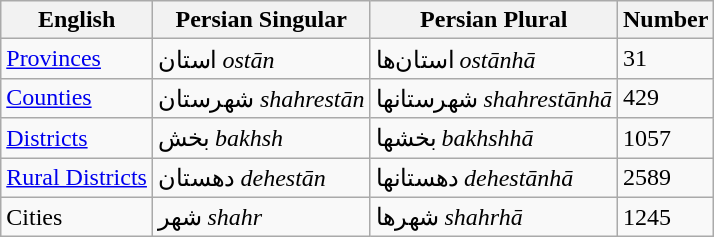<table class="wikitable">
<tr>
<th>English</th>
<th>Persian Singular</th>
<th>Persian Plural</th>
<th>Number</th>
</tr>
<tr>
<td><a href='#'>Provinces</a></td>
<td>استان <em>ostān</em></td>
<td>استان‌ها <em>ostānhā</em></td>
<td>31</td>
</tr>
<tr>
<td><a href='#'>Counties</a></td>
<td>شهرستان <em>shahrestān</em></td>
<td>شهرستانها <em>shahrestānhā</em></td>
<td>429</td>
</tr>
<tr>
<td><a href='#'>Districts</a></td>
<td>بخش <em>bakhsh</em></td>
<td>بخشها <em>bakhshhā</em></td>
<td>1057</td>
</tr>
<tr>
<td><a href='#'>Rural Districts</a></td>
<td>دهستان <em>dehestān</em></td>
<td>دهستانها <em>dehestānhā</em></td>
<td>2589</td>
</tr>
<tr>
<td>Cities</td>
<td>شهر <em>shahr</em></td>
<td>شهرها <em>shahrhā</em></td>
<td>1245</td>
</tr>
</table>
